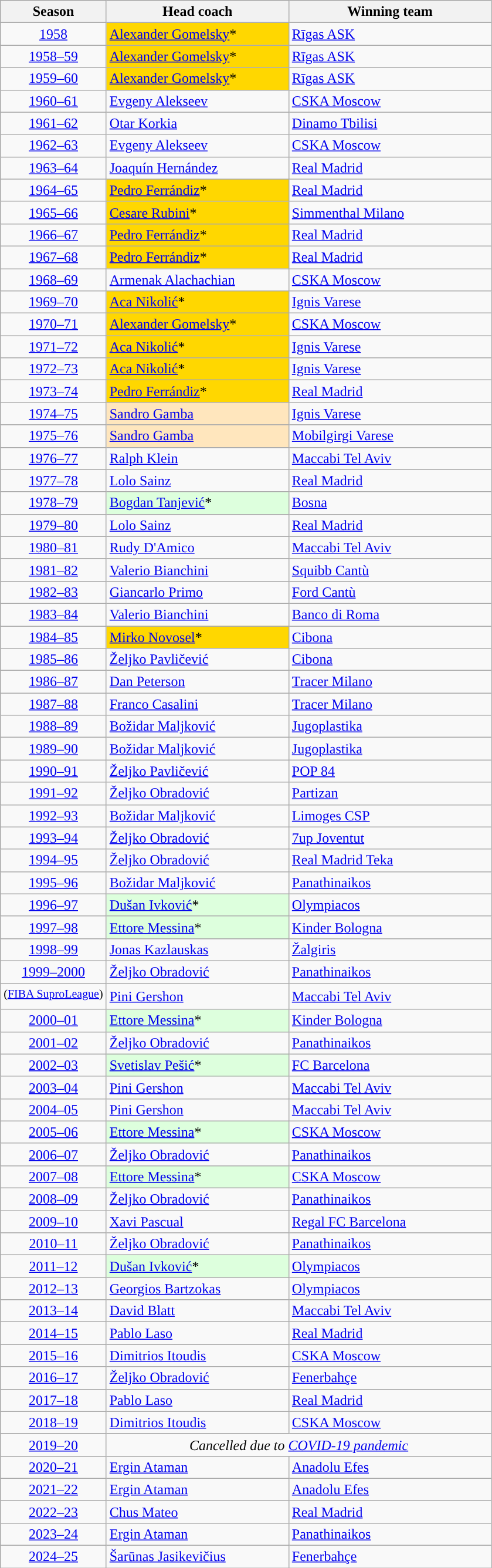<table class="wikitable">
<tr>
<th>Season</th>
<th style="width:200px">Head coach</th>
<th style="width:223px">Winning team</th>
</tr>
<tr>
<td style="text-align:center;"><a href='#'>1958</a></td>
<td bgcolor="#FFD700"> <a href='#'>Alexander Gomelsky</a>*</td>
<td> <a href='#'>Rīgas ASK</a></td>
</tr>
<tr>
<td style="text-align:center;"><a href='#'>1958–59</a></td>
<td bgcolor="#FFD700"> <a href='#'>Alexander Gomelsky</a>*</td>
<td> <a href='#'>Rīgas ASK</a></td>
</tr>
<tr>
<td style="text-align:center;"><a href='#'>1959–60</a></td>
<td bgcolor="#FFD700"> <a href='#'>Alexander Gomelsky</a>*</td>
<td> <a href='#'>Rīgas ASK</a></td>
</tr>
<tr>
<td style="text-align:center;"><a href='#'>1960–61</a></td>
<td> <a href='#'>Evgeny Alekseev</a></td>
<td>  <a href='#'>CSKA Moscow</a></td>
</tr>
<tr>
<td style="text-align:center;"><a href='#'>1961–62</a></td>
<td> <a href='#'>Otar Korkia</a></td>
<td> <a href='#'>Dinamo Tbilisi</a></td>
</tr>
<tr>
<td style="text-align:center;"><a href='#'>1962–63</a></td>
<td> <a href='#'>Evgeny Alekseev</a></td>
<td> <a href='#'>CSKA Moscow</a></td>
</tr>
<tr>
<td style="text-align:center;"><a href='#'>1963–64</a></td>
<td> <a href='#'>Joaquín Hernández</a></td>
<td> <a href='#'>Real Madrid</a></td>
</tr>
<tr>
<td style="text-align:center;"><a href='#'>1964–65</a></td>
<td bgcolor="#FFD700"> <a href='#'>Pedro Ferrándiz</a>*</td>
<td> <a href='#'>Real Madrid</a></td>
</tr>
<tr>
<td style="text-align:center;"><a href='#'>1965–66</a></td>
<td bgcolor="#FFD700"> <a href='#'>Cesare Rubini</a>*</td>
<td>  <a href='#'>Simmenthal Milano</a></td>
</tr>
<tr>
<td style="text-align:center;"><a href='#'>1966–67</a></td>
<td bgcolor="#FFD700"> <a href='#'>Pedro Ferrándiz</a>*</td>
<td> <a href='#'>Real Madrid</a></td>
</tr>
<tr>
<td style="text-align:center;"><a href='#'>1967–68</a></td>
<td bgcolor="#FFD700"> <a href='#'>Pedro Ferrándiz</a>*</td>
<td> <a href='#'>Real Madrid</a></td>
</tr>
<tr>
<td style="text-align:center;"><a href='#'>1968–69</a></td>
<td> <a href='#'>Armenak Alachachian</a></td>
<td> <a href='#'>CSKA Moscow</a></td>
</tr>
<tr>
<td style="text-align:center;"><a href='#'>1969–70</a></td>
<td bgcolor="#FFD700"> <a href='#'>Aca Nikolić</a>*</td>
<td> <a href='#'>Ignis Varese</a></td>
</tr>
<tr>
<td style="text-align:center;"><a href='#'>1970–71</a></td>
<td bgcolor="#FFD700"> <a href='#'>Alexander Gomelsky</a>*</td>
<td> <a href='#'>CSKA Moscow</a></td>
</tr>
<tr>
<td style="text-align:center;"><a href='#'>1971–72</a></td>
<td bgcolor="#FFD700"> <a href='#'>Aca Nikolić</a>*</td>
<td> <a href='#'>Ignis Varese</a></td>
</tr>
<tr>
<td style="text-align:center;"><a href='#'>1972–73</a></td>
<td bgcolor="#FFD700"> <a href='#'>Aca Nikolić</a>*</td>
<td> <a href='#'>Ignis Varese</a></td>
</tr>
<tr>
<td style="text-align:center;"><a href='#'>1973–74</a></td>
<td bgcolor="#FFD700"> <a href='#'>Pedro Ferrándiz</a>*</td>
<td> <a href='#'>Real Madrid</a></td>
</tr>
<tr>
<td style="text-align:center;"><a href='#'>1974–75</a></td>
<td bgcolor="#FFE6BD"> <a href='#'>Sandro Gamba</a></td>
<td> <a href='#'>Ignis Varese</a></td>
</tr>
<tr>
<td style="text-align:center;"><a href='#'>1975–76</a></td>
<td bgcolor="#FFE6BD"> <a href='#'>Sandro Gamba</a></td>
<td> <a href='#'>Mobilgirgi Varese</a></td>
</tr>
<tr>
<td style="text-align:center;"><a href='#'>1976–77</a></td>
<td> <a href='#'>Ralph Klein</a></td>
<td> <a href='#'>Maccabi Tel Aviv</a></td>
</tr>
<tr>
<td style="text-align:center;"><a href='#'>1977–78</a></td>
<td> <a href='#'>Lolo Sainz</a></td>
<td> <a href='#'>Real Madrid</a></td>
</tr>
<tr>
<td style="text-align:center;"><a href='#'>1978–79</a></td>
<td bgcolor="#ddffdd"> <a href='#'>Bogdan Tanjević</a>*</td>
<td>  <a href='#'>Bosna</a></td>
</tr>
<tr>
<td style="text-align:center;"><a href='#'>1979–80</a></td>
<td> <a href='#'>Lolo Sainz</a></td>
<td> <a href='#'>Real Madrid</a></td>
</tr>
<tr>
<td style="text-align:center;"><a href='#'>1980–81</a></td>
<td> <a href='#'>Rudy D'Amico</a></td>
<td> <a href='#'>Maccabi Tel Aviv</a></td>
</tr>
<tr>
<td style="text-align:center;"><a href='#'>1981–82</a></td>
<td> <a href='#'>Valerio Bianchini</a></td>
<td>  <a href='#'>Squibb Cantù</a></td>
</tr>
<tr>
<td style="text-align:center;"><a href='#'>1982–83</a></td>
<td> <a href='#'>Giancarlo Primo</a></td>
<td>  <a href='#'>Ford Cantù</a></td>
</tr>
<tr>
<td style="text-align:center;"><a href='#'>1983–84</a></td>
<td> <a href='#'>Valerio Bianchini</a></td>
<td>  <a href='#'>Banco di Roma</a></td>
</tr>
<tr>
<td style="text-align:center;"><a href='#'>1984–85</a></td>
<td bgcolor="#FFD700"> <a href='#'>Mirko Novosel</a>*</td>
<td> <a href='#'>Cibona</a></td>
</tr>
<tr>
<td style="text-align:center;"><a href='#'>1985–86</a></td>
<td> <a href='#'>Željko Pavličević</a></td>
<td> <a href='#'>Cibona</a></td>
</tr>
<tr>
<td style="text-align:center;"><a href='#'>1986–87</a></td>
<td> <a href='#'>Dan Peterson</a></td>
<td> <a href='#'>Tracer Milano</a></td>
</tr>
<tr>
<td style="text-align:center;"><a href='#'>1987–88</a></td>
<td> <a href='#'>Franco Casalini</a></td>
<td> <a href='#'>Tracer Milano</a></td>
</tr>
<tr>
<td style="text-align:center;"><a href='#'>1988–89</a></td>
<td> <a href='#'>Božidar Maljković</a></td>
<td> <a href='#'>Jugoplastika</a></td>
</tr>
<tr>
<td style="text-align:center;"><a href='#'>1989–90</a></td>
<td> <a href='#'>Božidar Maljković</a></td>
<td> <a href='#'>Jugoplastika</a></td>
</tr>
<tr>
<td style="text-align:center;"><a href='#'>1990–91</a></td>
<td> <a href='#'>Željko Pavličević</a></td>
<td> <a href='#'>POP 84</a></td>
</tr>
<tr>
<td style="text-align:center;"><a href='#'>1991–92</a></td>
<td> <a href='#'>Željko Obradović</a></td>
<td> <a href='#'>Partizan</a></td>
</tr>
<tr>
<td style="text-align:center;"><a href='#'>1992–93</a></td>
<td> <a href='#'>Božidar Maljković</a></td>
<td> <a href='#'>Limoges CSP</a></td>
</tr>
<tr>
<td style="text-align:center;"><a href='#'>1993–94</a></td>
<td> <a href='#'>Željko Obradović</a></td>
<td> <a href='#'>7up Joventut</a></td>
</tr>
<tr>
<td style="text-align:center;"><a href='#'>1994–95</a></td>
<td> <a href='#'>Željko Obradović</a></td>
<td> <a href='#'>Real Madrid Teka</a></td>
</tr>
<tr>
<td style="text-align:center;"><a href='#'>1995–96</a></td>
<td> <a href='#'>Božidar Maljković</a></td>
<td> <a href='#'>Panathinaikos</a></td>
</tr>
<tr>
<td style="text-align:center;"><a href='#'>1996–97</a></td>
<td bgcolor="#ddffdd"> <a href='#'>Dušan Ivković</a>*</td>
<td> <a href='#'>Olympiacos</a></td>
</tr>
<tr>
<td style="text-align:center;"><a href='#'>1997–98</a></td>
<td bgcolor="#ddffdd"> <a href='#'>Ettore Messina</a>*</td>
<td> <a href='#'>Kinder Bologna</a></td>
</tr>
<tr>
<td style="text-align:center;"><a href='#'>1998–99</a></td>
<td> <a href='#'>Jonas Kazlauskas</a></td>
<td> <a href='#'>Žalgiris</a></td>
</tr>
<tr>
<td style="text-align:center;"><a href='#'>1999–2000</a></td>
<td> <a href='#'>Željko Obradović</a></td>
<td> <a href='#'>Panathinaikos</a></td>
</tr>
<tr>
<td> <sup>(<a href='#'>FIBA SuproLeague</a>)</sup></td>
<td> <a href='#'>Pini Gershon</a></td>
<td> <a href='#'>Maccabi Tel Aviv</a></td>
</tr>
<tr>
<td style="text-align:center;"><a href='#'>2000–01</a></td>
<td bgcolor="#ddffdd"> <a href='#'>Ettore Messina</a>*</td>
<td> <a href='#'>Kinder Bologna</a></td>
</tr>
<tr>
<td style="text-align:center;"><a href='#'>2001–02</a></td>
<td> <a href='#'>Željko Obradović</a></td>
<td> <a href='#'>Panathinaikos</a></td>
</tr>
<tr>
<td style="text-align:center;"><a href='#'>2002–03</a></td>
<td bgcolor="#ddffdd"> <a href='#'>Svetislav Pešić</a>*</td>
<td> <a href='#'>FC Barcelona</a></td>
</tr>
<tr>
<td style="text-align:center;"><a href='#'>2003–04</a></td>
<td> <a href='#'>Pini Gershon</a></td>
<td> <a href='#'>Maccabi Tel Aviv</a></td>
</tr>
<tr>
<td style="text-align:center;"><a href='#'>2004–05</a></td>
<td> <a href='#'>Pini Gershon</a></td>
<td> <a href='#'>Maccabi Tel Aviv</a></td>
</tr>
<tr>
<td style="text-align:center;"><a href='#'>2005–06</a></td>
<td bgcolor="#ddffdd"> <a href='#'>Ettore Messina</a>*</td>
<td> <a href='#'>CSKA Moscow</a></td>
</tr>
<tr>
<td style="text-align:center;"><a href='#'>2006–07</a></td>
<td> <a href='#'>Željko Obradović</a></td>
<td> <a href='#'>Panathinaikos</a></td>
</tr>
<tr>
<td style="text-align:center;"><a href='#'>2007–08</a></td>
<td bgcolor="#ddffdd"> <a href='#'>Ettore Messina</a>*</td>
<td> <a href='#'>CSKA Moscow</a></td>
</tr>
<tr>
<td style="text-align:center;"><a href='#'>2008–09</a></td>
<td> <a href='#'>Željko Obradović</a></td>
<td> <a href='#'>Panathinaikos</a></td>
</tr>
<tr>
<td style="text-align:center;"><a href='#'>2009–10</a></td>
<td> <a href='#'>Xavi Pascual</a></td>
<td> <a href='#'>Regal FC Barcelona</a></td>
</tr>
<tr>
<td style="text-align:center;"><a href='#'>2010–11</a></td>
<td> <a href='#'>Željko Obradović</a></td>
<td> <a href='#'>Panathinaikos</a></td>
</tr>
<tr>
<td style="text-align:center;"><a href='#'>2011–12</a></td>
<td bgcolor="#ddffdd"> <a href='#'>Dušan Ivković</a>*</td>
<td> <a href='#'>Olympiacos</a></td>
</tr>
<tr>
<td style="text-align:center;"><a href='#'>2012–13</a></td>
<td> <a href='#'>Georgios Bartzokas</a></td>
<td> <a href='#'>Olympiacos</a></td>
</tr>
<tr>
<td style="text-align:center;"><a href='#'>2013–14</a></td>
<td> <a href='#'>David Blatt</a></td>
<td> <a href='#'>Maccabi Tel Aviv</a></td>
</tr>
<tr>
<td style="text-align:center;"><a href='#'>2014–15</a></td>
<td> <a href='#'>Pablo Laso</a></td>
<td> <a href='#'>Real Madrid</a></td>
</tr>
<tr>
<td style="text-align:center;"><a href='#'>2015–16</a></td>
<td> <a href='#'>Dimitrios Itoudis</a></td>
<td> <a href='#'>CSKA Moscow</a></td>
</tr>
<tr>
<td style="text-align:center;"><a href='#'>2016–17</a></td>
<td> <a href='#'>Željko Obradović</a></td>
<td> <a href='#'>Fenerbahçe</a></td>
</tr>
<tr>
<td style="text-align:center;"><a href='#'>2017–18</a></td>
<td> <a href='#'>Pablo Laso</a></td>
<td> <a href='#'>Real Madrid</a></td>
</tr>
<tr>
<td style="text-align:center;"><a href='#'>2018–19</a></td>
<td> <a href='#'>Dimitrios Itoudis</a></td>
<td> <a href='#'>CSKA Moscow</a></td>
</tr>
<tr>
<td style="text-align:center;"><a href='#'>2019–20</a></td>
<td colspan=2 align=center><em>Cancelled due to <a href='#'>COVID-19 pandemic</a></em></td>
</tr>
<tr>
<td style="text-align:center;"><a href='#'>2020–21</a></td>
<td> <a href='#'>Ergin Ataman</a></td>
<td> <a href='#'>Anadolu Efes</a></td>
</tr>
<tr>
<td style="text-align:center;"><a href='#'>2021–22</a></td>
<td> <a href='#'>Ergin Ataman</a></td>
<td> <a href='#'>Anadolu Efes</a></td>
</tr>
<tr>
<td style="text-align:center;"><a href='#'>2022–23</a></td>
<td> <a href='#'>Chus Mateo</a></td>
<td> <a href='#'>Real Madrid</a></td>
</tr>
<tr>
<td style="text-align:center;"><a href='#'>2023–24</a></td>
<td> <a href='#'>Ergin Ataman</a></td>
<td> <a href='#'>Panathinaikos</a></td>
</tr>
<tr>
<td style="text-align:center;"><a href='#'>2024–25</a></td>
<td> <a href='#'>Šarūnas Jasikevičius</a></td>
<td> <a href='#'>Fenerbahçe</a></td>
</tr>
</table>
